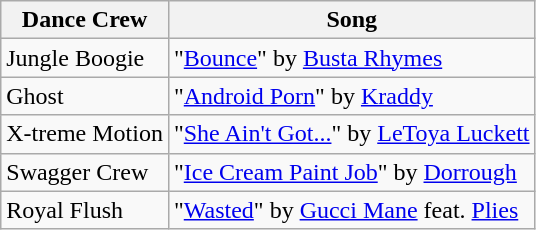<table class="wikitable">
<tr>
<th>Dance Crew</th>
<th>Song</th>
</tr>
<tr>
<td>Jungle Boogie</td>
<td>"<a href='#'>Bounce</a>" by <a href='#'>Busta Rhymes</a></td>
</tr>
<tr>
<td>Ghost</td>
<td>"<a href='#'>Android Porn</a>" by <a href='#'>Kraddy</a></td>
</tr>
<tr>
<td>X-treme Motion</td>
<td>"<a href='#'>She Ain't Got...</a>" by <a href='#'>LeToya Luckett</a></td>
</tr>
<tr>
<td>Swagger Crew</td>
<td>"<a href='#'>Ice Cream Paint Job</a>" by <a href='#'>Dorrough</a></td>
</tr>
<tr>
<td>Royal Flush</td>
<td>"<a href='#'>Wasted</a>" by <a href='#'>Gucci Mane</a> feat. <a href='#'>Plies</a></td>
</tr>
</table>
